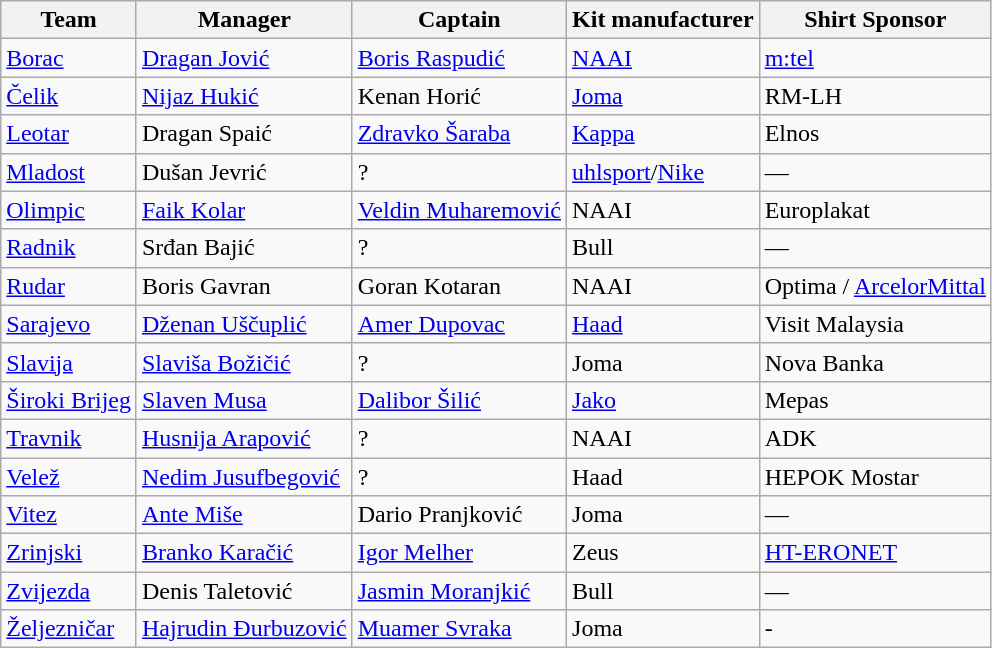<table class="wikitable sortable">
<tr>
<th>Team</th>
<th>Manager</th>
<th>Captain</th>
<th>Kit manufacturer</th>
<th>Shirt Sponsor</th>
</tr>
<tr>
<td><a href='#'>Borac</a></td>
<td> <a href='#'>Dragan Jović</a></td>
<td> <a href='#'>Boris Raspudić</a></td>
<td><a href='#'>NAAI</a></td>
<td><a href='#'>m:tel</a></td>
</tr>
<tr>
<td><a href='#'>Čelik</a></td>
<td> <a href='#'>Nijaz Hukić</a></td>
<td> Kenan Horić</td>
<td><a href='#'>Joma</a></td>
<td>RM-LH</td>
</tr>
<tr>
<td><a href='#'>Leotar</a></td>
<td> Dragan Spaić</td>
<td> <a href='#'>Zdravko Šaraba</a></td>
<td><a href='#'>Kappa</a></td>
<td>Elnos</td>
</tr>
<tr>
<td><a href='#'>Mladost</a></td>
<td> Dušan Jevrić</td>
<td> ?</td>
<td><a href='#'>uhlsport</a>/<a href='#'>Nike</a></td>
<td>—</td>
</tr>
<tr>
<td><a href='#'>Olimpic</a></td>
<td> <a href='#'>Faik Kolar</a></td>
<td> <a href='#'>Veldin Muharemović</a></td>
<td>NAAI</td>
<td>Europlakat</td>
</tr>
<tr>
<td><a href='#'>Radnik</a></td>
<td> Srđan Bajić</td>
<td> ?</td>
<td>Bull</td>
<td>—</td>
</tr>
<tr>
<td><a href='#'>Rudar</a></td>
<td> Boris Gavran</td>
<td> Goran Kotaran</td>
<td>NAAI</td>
<td>Optima / <a href='#'>ArcelorMittal</a></td>
</tr>
<tr>
<td><a href='#'>Sarajevo</a></td>
<td> <a href='#'>Dženan Uščuplić</a></td>
<td> <a href='#'>Amer Dupovac</a></td>
<td><a href='#'>Haad</a></td>
<td>Visit Malaysia</td>
</tr>
<tr>
<td><a href='#'>Slavija</a></td>
<td> <a href='#'>Slaviša Božičić</a></td>
<td> ?</td>
<td>Joma</td>
<td>Nova Banka</td>
</tr>
<tr>
<td><a href='#'>Široki Brijeg</a></td>
<td> <a href='#'>Slaven Musa</a></td>
<td> <a href='#'>Dalibor Šilić</a></td>
<td><a href='#'>Jako</a></td>
<td>Mepas</td>
</tr>
<tr>
<td><a href='#'>Travnik</a></td>
<td> <a href='#'>Husnija Arapović</a></td>
<td> ?</td>
<td>NAAI</td>
<td>ADK</td>
</tr>
<tr>
<td><a href='#'>Velež</a></td>
<td> <a href='#'>Nedim Jusufbegović</a></td>
<td> ?</td>
<td>Haad</td>
<td>HEPOK Mostar</td>
</tr>
<tr>
<td><a href='#'>Vitez</a></td>
<td> <a href='#'>Ante Miše</a></td>
<td> Dario Pranjković</td>
<td>Joma</td>
<td>—</td>
</tr>
<tr>
<td><a href='#'>Zrinjski</a></td>
<td> <a href='#'>Branko Karačić</a></td>
<td> <a href='#'>Igor Melher</a></td>
<td>Zeus</td>
<td><a href='#'>HT-ERONET</a></td>
</tr>
<tr>
<td><a href='#'>Zvijezda</a></td>
<td> Denis Taletović</td>
<td> <a href='#'>Jasmin Moranjkić</a></td>
<td>Bull</td>
<td>—</td>
</tr>
<tr>
<td><a href='#'>Željezničar</a></td>
<td> <a href='#'>Hajrudin Đurbuzović</a></td>
<td> <a href='#'>Muamer Svraka</a></td>
<td>Joma</td>
<td>-</td>
</tr>
</table>
